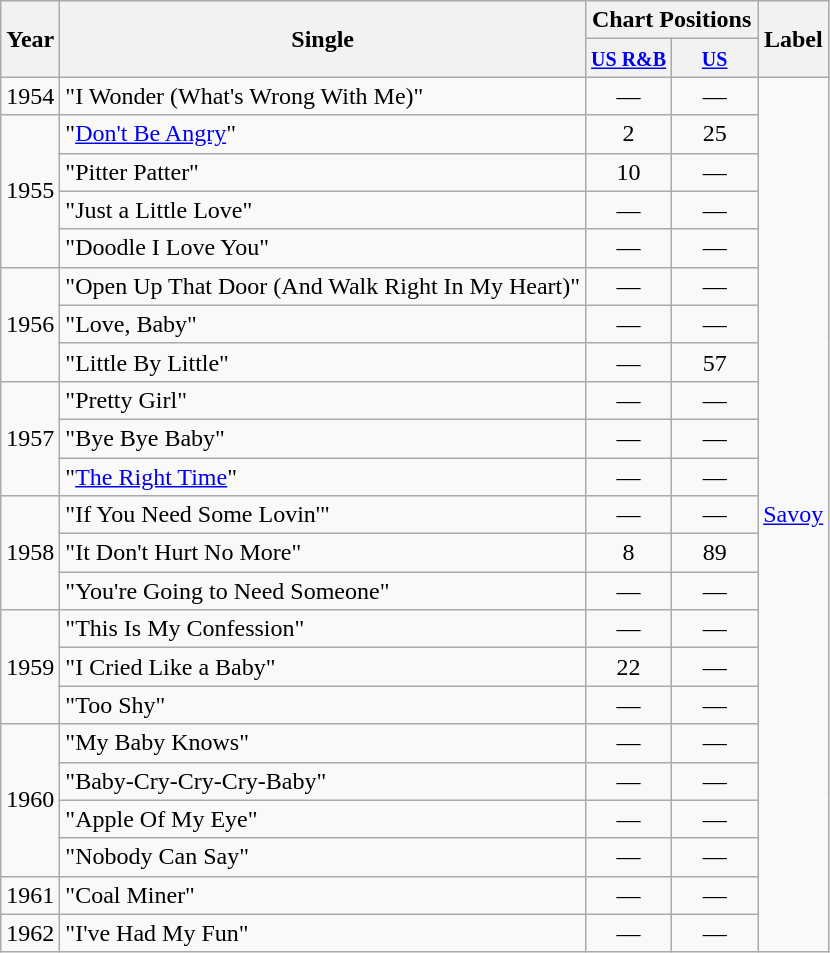<table class="wikitable">
<tr>
<th rowspan="2">Year</th>
<th rowspan="2">Single</th>
<th colspan="2">Chart Positions</th>
<th rowspan="2">Label</th>
</tr>
<tr>
<th width="50"><small><a href='#'>US R&B</a></small></th>
<th width="50"><small><a href='#'>US</a></small></th>
</tr>
<tr>
<td>1954</td>
<td>"I Wonder (What's Wrong With Me)"</td>
<td align=center>—</td>
<td align=center>—</td>
<td rowspan=23><a href='#'>Savoy</a></td>
</tr>
<tr>
<td rowspan=4>1955</td>
<td>"<a href='#'>Don't Be Angry</a>"</td>
<td align=center>2</td>
<td align=center>25</td>
</tr>
<tr>
<td>"Pitter Patter"</td>
<td align=center>10</td>
<td align=center>—</td>
</tr>
<tr>
<td>"Just a Little Love"</td>
<td align=center>—</td>
<td align=center>—</td>
</tr>
<tr>
<td>"Doodle I Love You"</td>
<td align=center>—</td>
<td align=center>—</td>
</tr>
<tr>
<td rowspan=3>1956</td>
<td>"Open Up That Door (And Walk Right In My Heart)"</td>
<td align=center>—</td>
<td align=center>—</td>
</tr>
<tr>
<td>"Love, Baby"</td>
<td align=center>—</td>
<td align=center>—</td>
</tr>
<tr>
<td>"Little By Little"</td>
<td align=center>—</td>
<td align=center>57</td>
</tr>
<tr>
<td rowspan=3>1957</td>
<td>"Pretty Girl"</td>
<td align=center>—</td>
<td align=center>—</td>
</tr>
<tr>
<td>"Bye Bye Baby"</td>
<td align=center>—</td>
<td align=center>—</td>
</tr>
<tr>
<td>"<a href='#'>The Right Time</a>"</td>
<td align=center>—</td>
<td align=center>—</td>
</tr>
<tr>
<td rowspan=3>1958</td>
<td>"If You Need Some Lovin'"</td>
<td align=center>—</td>
<td align=center>—</td>
</tr>
<tr>
<td>"It Don't Hurt No More"</td>
<td align=center>8</td>
<td align=center>89</td>
</tr>
<tr>
<td>"You're Going to Need Someone"</td>
<td align=center>—</td>
<td align=center>—</td>
</tr>
<tr>
<td rowspan=3>1959</td>
<td>"This Is My Confession"</td>
<td align=center>—</td>
<td align=center>—</td>
</tr>
<tr>
<td>"I Cried Like a Baby"</td>
<td align=center>22</td>
<td align=center>—</td>
</tr>
<tr>
<td>"Too Shy"</td>
<td align=center>—</td>
<td align=center>—</td>
</tr>
<tr>
<td rowspan=4>1960</td>
<td>"My Baby Knows"</td>
<td align=center>—</td>
<td align=center>—</td>
</tr>
<tr>
<td>"Baby-Cry-Cry-Cry-Baby"</td>
<td align=center>—</td>
<td align=center>—</td>
</tr>
<tr>
<td>"Apple Of My Eye"</td>
<td align=center>—</td>
<td align=center>—</td>
</tr>
<tr>
<td>"Nobody Can Say"</td>
<td align=center>—</td>
<td align=center>—</td>
</tr>
<tr>
<td>1961</td>
<td>"Coal Miner"</td>
<td align=center>—</td>
<td align=center>—</td>
</tr>
<tr>
<td>1962</td>
<td>"I've Had My Fun"</td>
<td align=center>—</td>
<td align=center>—</td>
</tr>
</table>
